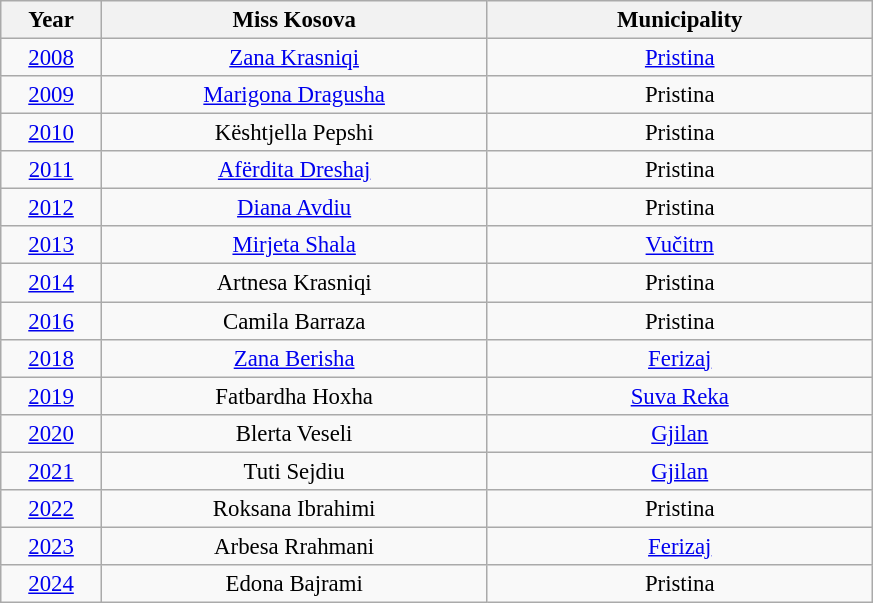<table class="wikitable sortable" style="font-size: 95%; text-align:center">
<tr>
<th width="60">Year</th>
<th width="250">Miss Kosova</th>
<th width="250">Municipality</th>
</tr>
<tr>
<td><a href='#'>2008</a></td>
<td><a href='#'>Zana Krasniqi</a></td>
<td><a href='#'>Pristina</a></td>
</tr>
<tr>
<td><a href='#'>2009</a></td>
<td><a href='#'>Marigona Dragusha</a></td>
<td>Pristina</td>
</tr>
<tr>
<td><a href='#'>2010</a></td>
<td>Kështjella Pepshi</td>
<td>Pristina</td>
</tr>
<tr>
<td><a href='#'>2011</a></td>
<td><a href='#'>Afërdita Dreshaj</a></td>
<td>Pristina</td>
</tr>
<tr>
<td><a href='#'>2012</a></td>
<td><a href='#'>Diana Avdiu</a></td>
<td>Pristina</td>
</tr>
<tr>
<td><a href='#'>2013</a></td>
<td><a href='#'>Mirjeta Shala</a></td>
<td><a href='#'>Vučitrn</a></td>
</tr>
<tr>
<td><a href='#'>2014</a></td>
<td>Artnesa Krasniqi</td>
<td>Pristina</td>
</tr>
<tr>
<td><a href='#'>2016</a></td>
<td>Camila Barraza</td>
<td>Pristina</td>
</tr>
<tr>
<td><a href='#'>2018</a></td>
<td><a href='#'>Zana Berisha</a></td>
<td><a href='#'>Ferizaj</a></td>
</tr>
<tr>
<td><a href='#'>2019</a></td>
<td>Fatbardha Hoxha</td>
<td><a href='#'>Suva Reka</a></td>
</tr>
<tr>
<td><a href='#'>2020</a></td>
<td>Blerta Veseli</td>
<td><a href='#'>Gjilan</a></td>
</tr>
<tr>
<td><a href='#'>2021</a></td>
<td>Tuti Sejdiu</td>
<td><a href='#'>Gjilan</a></td>
</tr>
<tr>
<td><a href='#'>2022</a></td>
<td>Roksana Ibrahimi</td>
<td>Pristina</td>
</tr>
<tr>
<td><a href='#'>2023</a></td>
<td>Arbesa Rrahmani</td>
<td><a href='#'>Ferizaj</a></td>
</tr>
<tr>
<td><a href='#'>2024</a></td>
<td>Edona Bajrami</td>
<td>Pristina</td>
</tr>
</table>
